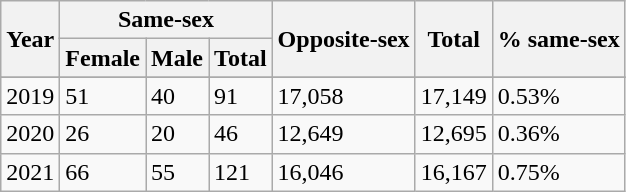<table class="wikitable">
<tr>
<th rowspan=2>Year</th>
<th colspan=3>Same-sex</th>
<th rowspan=2>Opposite-sex</th>
<th rowspan=2>Total</th>
<th rowspan=2>% same-sex</th>
</tr>
<tr>
<th>Female</th>
<th>Male</th>
<th>Total</th>
</tr>
<tr>
</tr>
<tr>
<td>2019</td>
<td>51</td>
<td>40</td>
<td>91</td>
<td>17,058</td>
<td>17,149</td>
<td>0.53%</td>
</tr>
<tr>
<td>2020</td>
<td>26</td>
<td>20</td>
<td>46</td>
<td>12,649</td>
<td>12,695</td>
<td>0.36%</td>
</tr>
<tr>
<td>2021</td>
<td>66</td>
<td>55</td>
<td>121</td>
<td>16,046</td>
<td>16,167</td>
<td>0.75%</td>
</tr>
</table>
